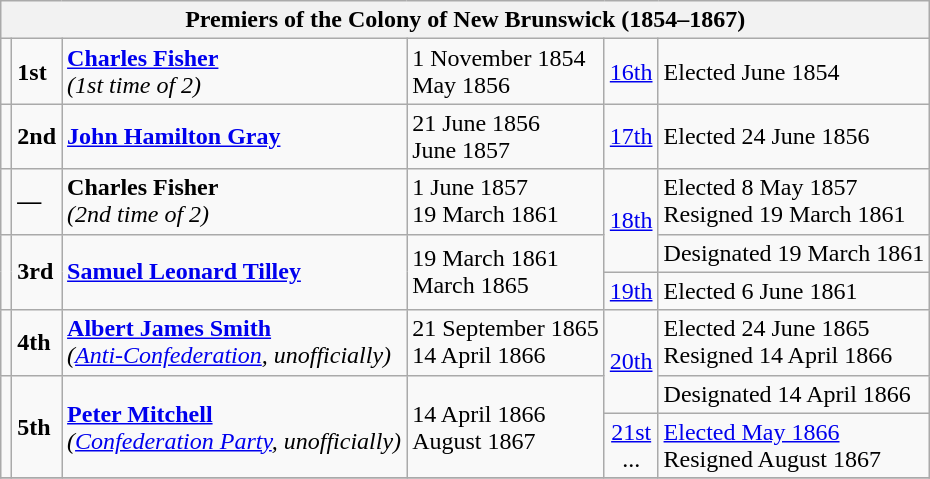<table class="wikitable">
<tr>
<th colspan=7>Premiers of the Colony of New Brunswick (1854–1867)</th>
</tr>
<tr>
<td></td>
<td><strong>1st</strong></td>
<td><strong><a href='#'>Charles Fisher</a></strong><br><em>(1st time of 2)</em></td>
<td>1 November 1854<br>May 1856</td>
<td align="center"><a href='#'>16th</a></td>
<td>Elected June 1854</td>
</tr>
<tr>
<td></td>
<td><strong>2nd</strong></td>
<td><strong><a href='#'>John Hamilton Gray</a></strong></td>
<td>21 June 1856<br>June 1857</td>
<td align="center"><a href='#'>17th</a></td>
<td>Elected 24 June 1856</td>
</tr>
<tr>
<td></td>
<td><strong>—</strong></td>
<td><strong>Charles Fisher</strong><br><em>(2nd time of 2)</em></td>
<td>1 June 1857<br>19 March 1861</td>
<td rowspan=2 align="center"><a href='#'>18th</a></td>
<td>Elected 8 May 1857<br>Resigned 19 March 1861</td>
</tr>
<tr>
<td rowspan=2></td>
<td rowspan=2 ><strong>3rd</strong></td>
<td rowspan=2><strong><a href='#'>Samuel Leonard Tilley</a></strong></td>
<td rowspan=2>19 March 1861<br>March 1865</td>
<td>Designated 19 March 1861</td>
</tr>
<tr>
<td align="center"><a href='#'>19th</a></td>
<td>Elected 6 June 1861</td>
</tr>
<tr>
<td></td>
<td><strong>4th</strong></td>
<td><strong><a href='#'>Albert James Smith</a></strong><br><em>(<a href='#'>Anti-Confederation</a>, unofficially)</em></td>
<td>21 September 1865<br>14 April 1866</td>
<td rowspan=2 align="center"><a href='#'>20th</a></td>
<td>Elected 24 June 1865<br>Resigned 14 April 1866</td>
</tr>
<tr>
<td rowspan=2></td>
<td rowspan=2 ><strong>5th</strong></td>
<td rowspan=2><strong><a href='#'>Peter Mitchell</a></strong><br><em>(<a href='#'>Confederation Party</a>, unofficially)</em></td>
<td rowspan=2>14 April 1866<br>August 1867</td>
<td>Designated 14 April 1866</td>
</tr>
<tr>
<td align="center"><a href='#'>21st</a><br>...</td>
<td><a href='#'>Elected May 1866</a><br>Resigned August 1867</td>
</tr>
<tr>
</tr>
</table>
